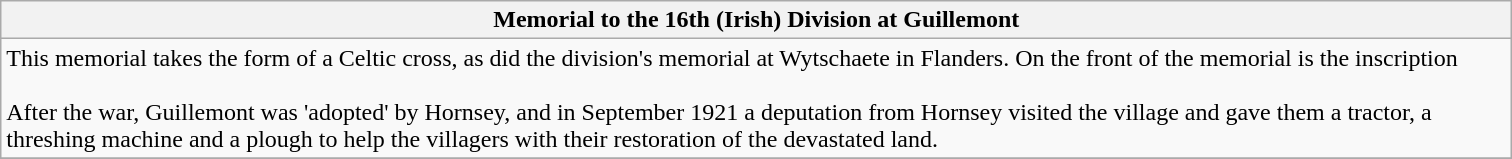<table class="wikitable sortable">
<tr>
<th scope="col" style="width:1000px;">Memorial to the 16th (Irish) Division at Guillemont</th>
</tr>
<tr>
<td>This memorial takes the form of a Celtic cross, as did the division's memorial at Wytschaete in Flanders. On the front of the memorial is the inscription <br><br>After the war, Guillemont was 'adopted' by Hornsey, and in September 1921 a deputation from Hornsey visited the village and gave them a tractor, a threshing machine and a plough to help the villagers with their restoration of the devastated land.</td>
</tr>
<tr>
</tr>
</table>
